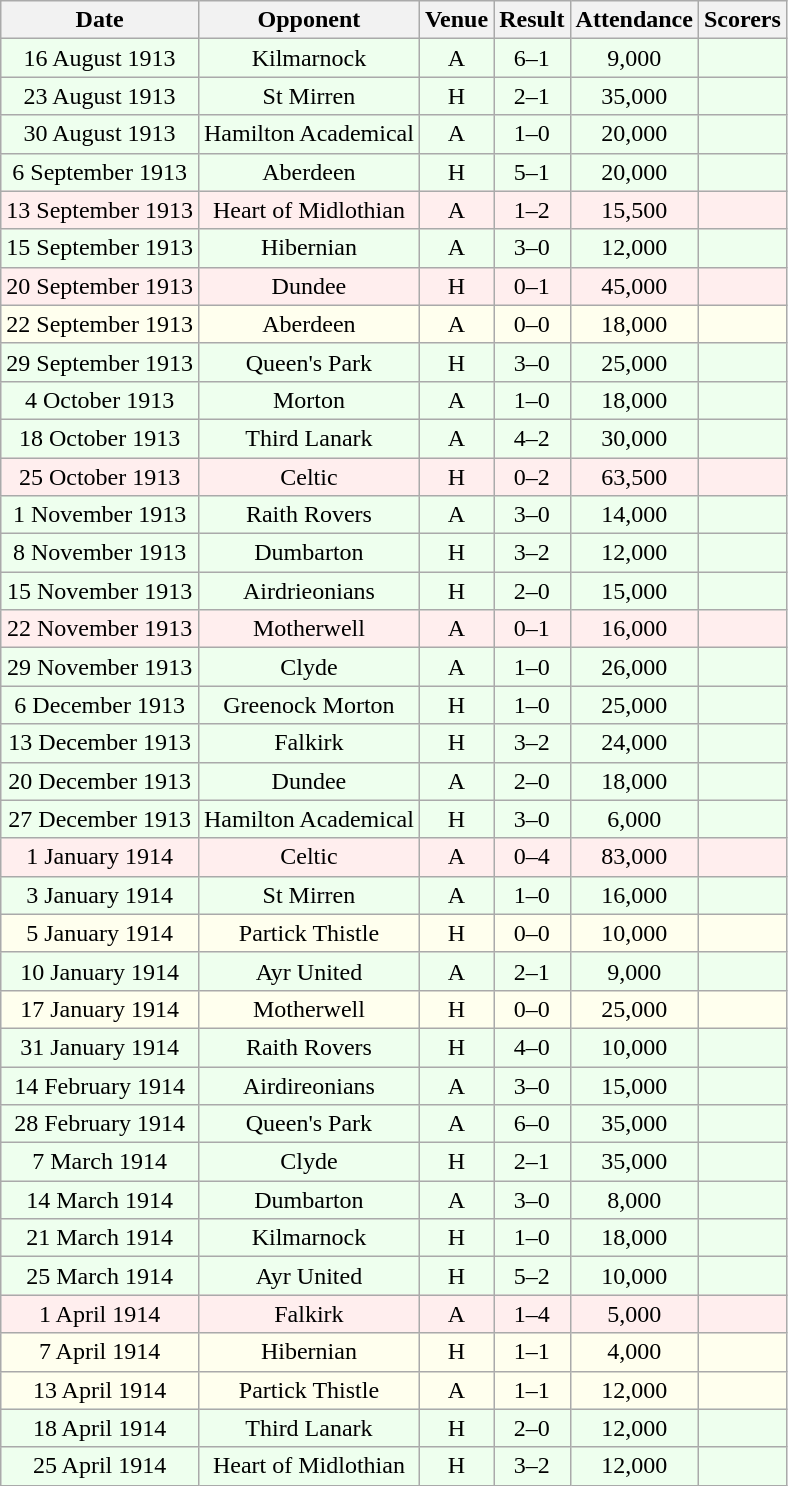<table class="wikitable sortable" style="font-size:100%; text-align:center">
<tr>
<th>Date</th>
<th>Opponent</th>
<th>Venue</th>
<th>Result</th>
<th>Attendance</th>
<th>Scorers</th>
</tr>
<tr bgcolor = "#EEFFEE">
<td>16 August 1913</td>
<td>Kilmarnock</td>
<td>A</td>
<td>6–1</td>
<td>9,000</td>
<td></td>
</tr>
<tr bgcolor = "#EEFFEE">
<td>23 August 1913</td>
<td>St Mirren</td>
<td>H</td>
<td>2–1</td>
<td>35,000</td>
<td></td>
</tr>
<tr bgcolor = "#EEFFEE">
<td>30 August 1913</td>
<td>Hamilton Academical</td>
<td>A</td>
<td>1–0</td>
<td>20,000</td>
<td></td>
</tr>
<tr bgcolor = "#EEFFEE">
<td>6 September 1913</td>
<td>Aberdeen</td>
<td>H</td>
<td>5–1</td>
<td>20,000</td>
<td></td>
</tr>
<tr bgcolor = "#FFEEEE">
<td>13 September 1913</td>
<td>Heart of Midlothian</td>
<td>A</td>
<td>1–2</td>
<td>15,500</td>
<td></td>
</tr>
<tr bgcolor = "#EEFFEE">
<td>15 September 1913</td>
<td>Hibernian</td>
<td>A</td>
<td>3–0</td>
<td>12,000</td>
<td></td>
</tr>
<tr bgcolor = "#FFEEEE">
<td>20 September 1913</td>
<td>Dundee</td>
<td>H</td>
<td>0–1</td>
<td>45,000</td>
<td></td>
</tr>
<tr bgcolor = "#FFFFEE">
<td>22 September 1913</td>
<td>Aberdeen</td>
<td>A</td>
<td>0–0</td>
<td>18,000</td>
<td></td>
</tr>
<tr bgcolor = "#EEFFEE">
<td>29 September 1913</td>
<td>Queen's Park</td>
<td>H</td>
<td>3–0</td>
<td>25,000</td>
<td></td>
</tr>
<tr bgcolor = "#EEFFEE">
<td>4 October 1913</td>
<td>Morton</td>
<td>A</td>
<td>1–0</td>
<td>18,000</td>
<td></td>
</tr>
<tr bgcolor = "#EEFFEE">
<td>18 October 1913</td>
<td>Third Lanark</td>
<td>A</td>
<td>4–2</td>
<td>30,000</td>
<td></td>
</tr>
<tr bgcolor = "#FFEEEE">
<td>25 October 1913</td>
<td>Celtic</td>
<td>H</td>
<td>0–2</td>
<td>63,500</td>
<td></td>
</tr>
<tr bgcolor = "#EEFFEE">
<td>1 November 1913</td>
<td>Raith Rovers</td>
<td>A</td>
<td>3–0</td>
<td>14,000</td>
<td></td>
</tr>
<tr bgcolor = "#EEFFEE">
<td>8 November 1913</td>
<td>Dumbarton</td>
<td>H</td>
<td>3–2</td>
<td>12,000</td>
<td></td>
</tr>
<tr bgcolor = "#EEFFEE">
<td>15 November 1913</td>
<td>Airdrieonians</td>
<td>H</td>
<td>2–0</td>
<td>15,000</td>
<td></td>
</tr>
<tr bgcolor = "#FFEEEE">
<td>22 November 1913</td>
<td>Motherwell</td>
<td>A</td>
<td>0–1</td>
<td>16,000</td>
<td></td>
</tr>
<tr bgcolor = "#EEFFEE">
<td>29 November 1913</td>
<td>Clyde</td>
<td>A</td>
<td>1–0</td>
<td>26,000</td>
<td></td>
</tr>
<tr bgcolor = "#EEFFEE">
<td>6 December 1913</td>
<td>Greenock Morton</td>
<td>H</td>
<td>1–0</td>
<td>25,000</td>
<td></td>
</tr>
<tr bgcolor = "#EEFFEE">
<td>13 December 1913</td>
<td>Falkirk</td>
<td>H</td>
<td>3–2</td>
<td>24,000</td>
<td></td>
</tr>
<tr bgcolor = "#EEFFEE">
<td>20 December 1913</td>
<td>Dundee</td>
<td>A</td>
<td>2–0</td>
<td>18,000</td>
<td></td>
</tr>
<tr bgcolor = "#EEFFEE">
<td>27 December 1913</td>
<td>Hamilton Academical</td>
<td>H</td>
<td>3–0</td>
<td>6,000</td>
<td></td>
</tr>
<tr bgcolor = "#FFEEEE">
<td>1 January 1914</td>
<td>Celtic</td>
<td>A</td>
<td>0–4</td>
<td>83,000</td>
<td></td>
</tr>
<tr bgcolor = "#EEFFEE">
<td>3 January 1914</td>
<td>St Mirren</td>
<td>A</td>
<td>1–0</td>
<td>16,000</td>
<td></td>
</tr>
<tr bgcolor = "#FFFFEE">
<td>5 January 1914</td>
<td>Partick Thistle</td>
<td>H</td>
<td>0–0</td>
<td>10,000</td>
<td></td>
</tr>
<tr bgcolor = "#EEFFEE">
<td>10 January 1914</td>
<td>Ayr United</td>
<td>A</td>
<td>2–1</td>
<td>9,000</td>
<td></td>
</tr>
<tr bgcolor = "#FFFFEE">
<td>17 January 1914</td>
<td>Motherwell</td>
<td>H</td>
<td>0–0</td>
<td>25,000</td>
<td></td>
</tr>
<tr bgcolor = "#EEFFEE">
<td>31 January 1914</td>
<td>Raith Rovers</td>
<td>H</td>
<td>4–0</td>
<td>10,000</td>
<td></td>
</tr>
<tr bgcolor = "#EEFFEE">
<td>14 February 1914</td>
<td>Airdireonians</td>
<td>A</td>
<td>3–0</td>
<td>15,000</td>
<td></td>
</tr>
<tr bgcolor = "#EEFFEE">
<td>28 February 1914</td>
<td>Queen's Park</td>
<td>A</td>
<td>6–0</td>
<td>35,000</td>
<td></td>
</tr>
<tr bgcolor = "#EEFFEE">
<td>7 March 1914</td>
<td>Clyde</td>
<td>H</td>
<td>2–1</td>
<td>35,000</td>
<td></td>
</tr>
<tr bgcolor = "#EEFFEE">
<td>14 March 1914</td>
<td>Dumbarton</td>
<td>A</td>
<td>3–0</td>
<td>8,000</td>
<td></td>
</tr>
<tr bgcolor = "#EEFFEE">
<td>21 March 1914</td>
<td>Kilmarnock</td>
<td>H</td>
<td>1–0</td>
<td>18,000</td>
<td></td>
</tr>
<tr bgcolor = "#EEFFEE">
<td>25 March 1914</td>
<td>Ayr United</td>
<td>H</td>
<td>5–2</td>
<td>10,000</td>
<td></td>
</tr>
<tr bgcolor = "#FFEEEE">
<td>1 April 1914</td>
<td>Falkirk</td>
<td>A</td>
<td>1–4</td>
<td>5,000</td>
<td></td>
</tr>
<tr bgcolor = "#FFFFEE">
<td>7 April 1914</td>
<td>Hibernian</td>
<td>H</td>
<td>1–1</td>
<td>4,000</td>
<td></td>
</tr>
<tr bgcolor = "#FFFFEE">
<td>13 April 1914</td>
<td>Partick Thistle</td>
<td>A</td>
<td>1–1</td>
<td>12,000</td>
<td></td>
</tr>
<tr bgcolor = "#EEFFEE">
<td>18 April 1914</td>
<td>Third Lanark</td>
<td>H</td>
<td>2–0</td>
<td>12,000</td>
<td></td>
</tr>
<tr bgcolor = "#EEFFEE">
<td>25 April 1914</td>
<td>Heart of Midlothian</td>
<td>H</td>
<td>3–2</td>
<td>12,000</td>
<td></td>
</tr>
</table>
